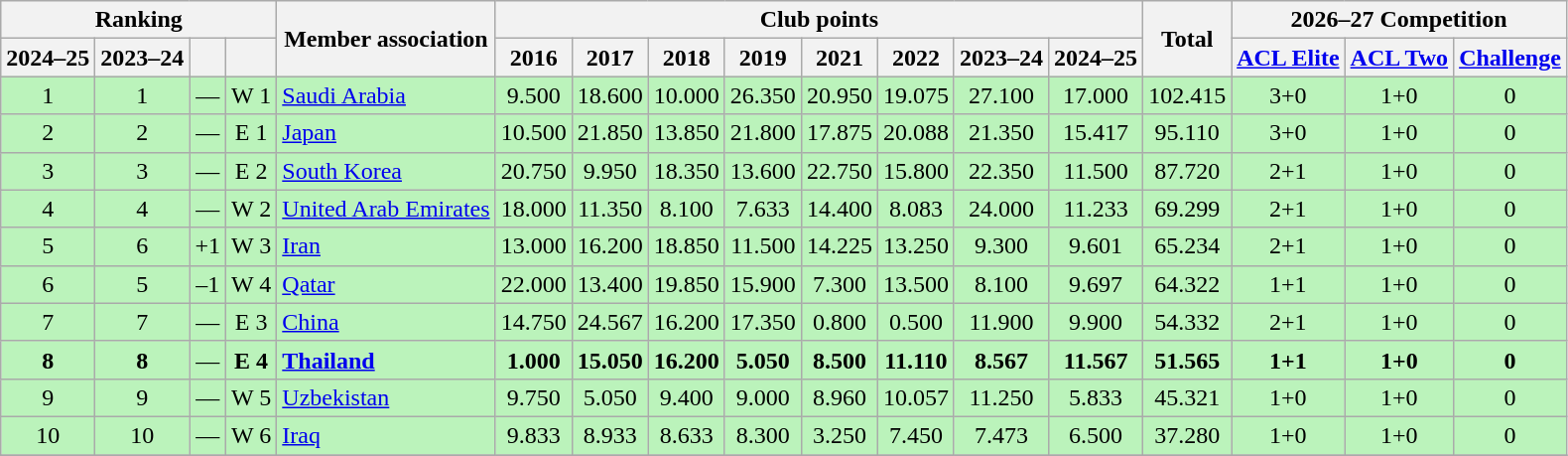<table class = "wikitable sortable" style="text-align: center;">
<tr>
<th colspan="4">Ranking</th>
<th rowspan="2">Member association<br></th>
<th colspan="8">Club points</th>
<th rowspan="2">Total</th>
<th colspan="3">2026–27 Competition</th>
</tr>
<tr>
<th>2024–25</th>
<th>2023–24</th>
<th data-sort-type="number"></th>
<th></th>
<th>2016<br></th>
<th>2017<br></th>
<th>2018<br></th>
<th>2019<br></th>
<th>2021<br></th>
<th>2022<br></th>
<th>2023–24<br></th>
<th>2024–25<br></th>
<th><a href='#'>ACL Elite</a></th>
<th><a href='#'>ACL Two</a></th>
<th><a href='#'>Challenge</a></th>
</tr>
<tr bgcolor=#BBF3BB>
<td>1</td>
<td>1</td>
<td> —</td>
<td>W 1</td>
<td align=left> <a href='#'>Saudi Arabia</a> </td>
<td>9.500</td>
<td>18.600</td>
<td>10.000</td>
<td>26.350</td>
<td>20.950</td>
<td>19.075</td>
<td>27.100</td>
<td>17.000</td>
<td>102.415</td>
<td>3+0</td>
<td>1+0</td>
<td>0</td>
</tr>
<tr bgcolor=#BBF3BB>
<td>2</td>
<td>2</td>
<td> —</td>
<td>E 1</td>
<td align=left> <a href='#'>Japan</a> </td>
<td>10.500</td>
<td>21.850</td>
<td>13.850</td>
<td>21.800</td>
<td>17.875</td>
<td>20.088</td>
<td>21.350</td>
<td>15.417</td>
<td>95.110</td>
<td>3+0</td>
<td>1+0</td>
<td>0</td>
</tr>
<tr bgcolor=#BBF3BB>
<td>3</td>
<td>3</td>
<td> —</td>
<td>E 2</td>
<td align=left> <a href='#'>South Korea</a> </td>
<td>20.750</td>
<td>9.950</td>
<td>18.350</td>
<td>13.600</td>
<td>22.750</td>
<td>15.800</td>
<td>22.350</td>
<td>11.500</td>
<td>87.720</td>
<td>2+1</td>
<td>1+0</td>
<td>0</td>
</tr>
<tr bgcolor=#BBF3BB>
<td>4</td>
<td>4</td>
<td> —</td>
<td>W 2</td>
<td align=left> <a href='#'>United Arab Emirates</a> </td>
<td>18.000</td>
<td>11.350</td>
<td>8.100</td>
<td>7.633</td>
<td>14.400</td>
<td>8.083</td>
<td>24.000</td>
<td>11.233</td>
<td>69.299</td>
<td>2+1</td>
<td>1+0</td>
<td>0</td>
</tr>
<tr bgcolor=#BBF3BB>
<td>5</td>
<td>6</td>
<td> +1</td>
<td>W 3</td>
<td align="left"> <a href='#'>Iran</a> </td>
<td>13.000</td>
<td>16.200</td>
<td>18.850</td>
<td>11.500</td>
<td>14.225</td>
<td>13.250</td>
<td>9.300</td>
<td>9.601</td>
<td>65.234</td>
<td>2+1</td>
<td>1+0</td>
<td>0</td>
</tr>
<tr bgcolor=#BBF3BB>
<td>6</td>
<td>5</td>
<td> –1</td>
<td>W 4</td>
<td align="left"> <a href='#'>Qatar</a> </td>
<td>22.000</td>
<td>13.400</td>
<td>19.850</td>
<td>15.900</td>
<td>7.300</td>
<td>13.500</td>
<td>8.100</td>
<td>9.697</td>
<td>64.322</td>
<td>1+1</td>
<td>1+0</td>
<td>0</td>
</tr>
<tr bgcolor=#BBF3BB>
<td>7</td>
<td>7</td>
<td> —</td>
<td>E 3</td>
<td align=left> <a href='#'>China</a> </td>
<td>14.750</td>
<td>24.567</td>
<td>16.200</td>
<td>17.350</td>
<td>0.800</td>
<td>0.500</td>
<td>11.900</td>
<td>9.900</td>
<td>54.332</td>
<td>2+1</td>
<td>1+0</td>
<td>0</td>
</tr>
<tr bgcolor=#BBF3BB>
<td><strong>8</strong></td>
<td><strong>8</strong></td>
<td> —</td>
<td><strong>E 4</strong></td>
<td align=left> <strong><a href='#'>Thailand</a></strong> </td>
<td><strong>1.000</strong></td>
<td><strong>15.050</strong></td>
<td><strong>16.200</strong></td>
<td><strong>5.050</strong></td>
<td><strong>8.500</strong></td>
<td><strong>11.110</strong></td>
<td><strong>8.567</strong></td>
<td><strong>11.567</strong></td>
<td><strong>51.565</strong></td>
<td><strong>1+1</strong></td>
<td><strong>1+0</strong></td>
<td><strong>0</strong></td>
</tr>
<tr bgcolor=#BBF3BB>
<td>9</td>
<td>9</td>
<td> —</td>
<td>W 5</td>
<td align=left> <a href='#'>Uzbekistan</a> </td>
<td>9.750</td>
<td>5.050</td>
<td>9.400</td>
<td>9.000</td>
<td>8.960</td>
<td>10.057</td>
<td>11.250</td>
<td>5.833</td>
<td>45.321</td>
<td>1+0</td>
<td>1+0</td>
<td>0</td>
</tr>
<tr bgcolor=#BBF3BB>
<td>10</td>
<td>10</td>
<td> —</td>
<td>W 6</td>
<td align=left> <a href='#'>Iraq</a> </td>
<td>9.833</td>
<td>8.933</td>
<td>8.633</td>
<td>8.300</td>
<td>3.250</td>
<td>7.450</td>
<td>7.473</td>
<td>6.500</td>
<td>37.280</td>
<td>1+0</td>
<td>1+0</td>
<td>0</td>
</tr>
<tr bgcolor="#BBF3FF">
</tr>
</table>
